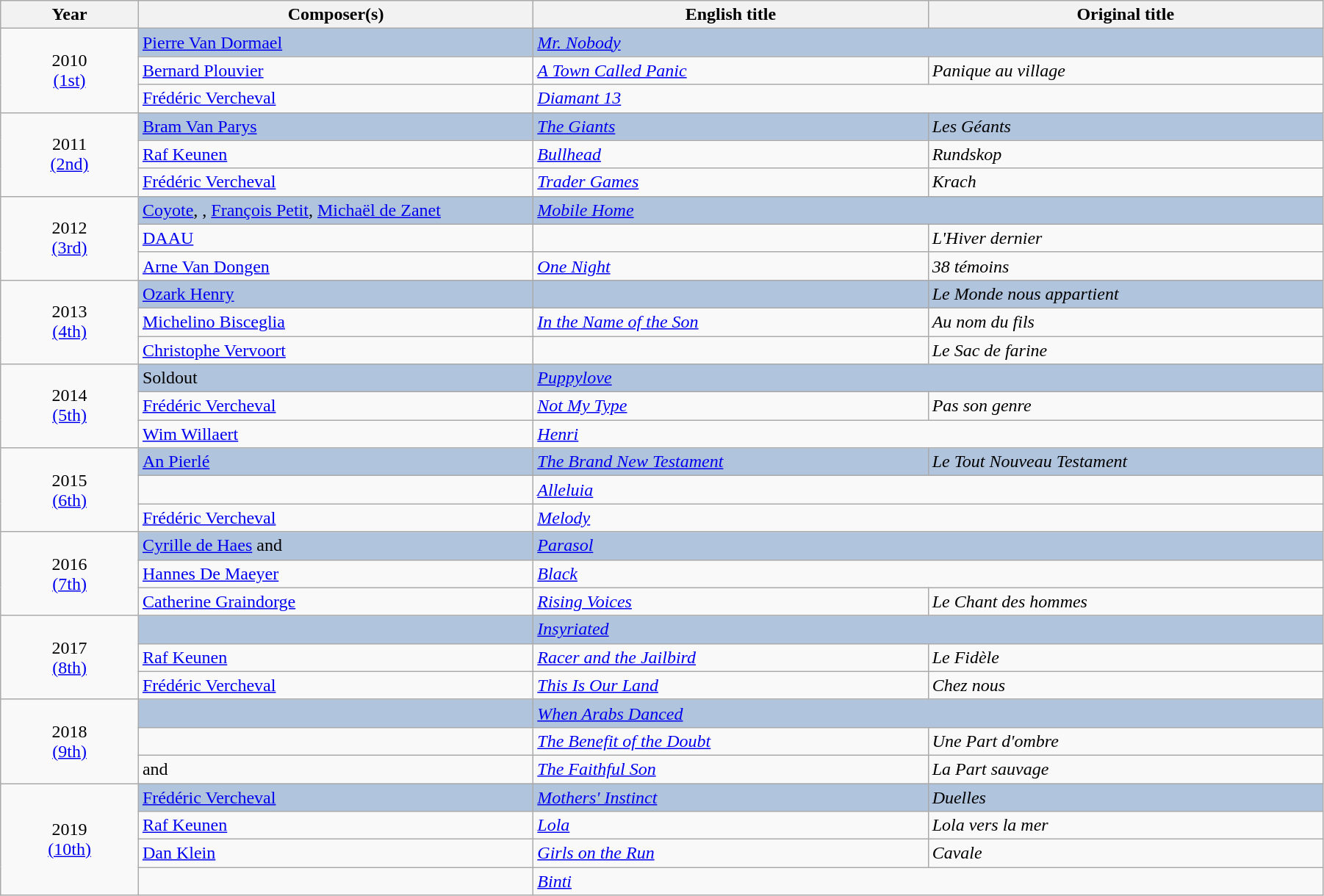<table class="wikitable" width="95%" cellpadding="5">
<tr>
<th width="100"><strong>Year</strong></th>
<th width="300"><strong>Composer(s)</strong></th>
<th width="300"><strong>English title</strong></th>
<th width="300"><strong>Original title</strong></th>
</tr>
<tr>
<td rowspan="3" style="text-align:center;">2010<br><a href='#'>(1st)</a></td>
<td style="background:#B0C4DE;"><a href='#'>Pierre Van Dormael</a></td>
<td style="background:#B0C4DE;" colspan="2"><em><a href='#'>Mr. Nobody</a></em></td>
</tr>
<tr>
<td><a href='#'>Bernard Plouvier</a></td>
<td><em><a href='#'>A Town Called Panic</a></em></td>
<td><em>Panique au village</em></td>
</tr>
<tr>
<td><a href='#'>Frédéric Vercheval</a></td>
<td colspan="2"><em><a href='#'>Diamant 13</a></em></td>
</tr>
<tr>
<td rowspan="3" style="text-align:center;">2011<br><a href='#'>(2nd)</a></td>
<td style="background:#B0C4DE;"><a href='#'>Bram Van Parys</a></td>
<td style="background:#B0C4DE;"><em><a href='#'>The Giants</a></em></td>
<td style="background:#B0C4DE;"><em>Les Géants</em></td>
</tr>
<tr>
<td><a href='#'>Raf Keunen</a></td>
<td><em><a href='#'>Bullhead</a></em></td>
<td><em>Rundskop</em></td>
</tr>
<tr>
<td><a href='#'>Frédéric Vercheval</a></td>
<td><em><a href='#'>Trader Games</a></em></td>
<td><em>Krach</em></td>
</tr>
<tr>
<td rowspan="3" style="text-align:center;">2012<br><a href='#'>(3rd)</a></td>
<td style="background:#B0C4DE;"><a href='#'>Coyote</a>, , <a href='#'>François Petit</a>, <a href='#'>Michaël de Zanet</a></td>
<td style="background:#B0C4DE;" colspan="2"><em><a href='#'>Mobile Home</a></em></td>
</tr>
<tr>
<td><a href='#'>DAAU</a></td>
<td><em></em></td>
<td><em>L'Hiver dernier</em></td>
</tr>
<tr>
<td><a href='#'>Arne Van Dongen</a></td>
<td><em><a href='#'>One Night</a></em></td>
<td><em>38 témoins</em></td>
</tr>
<tr>
<td rowspan="3" style="text-align:center;">2013<br><a href='#'>(4th)</a></td>
<td style="background:#B0C4DE;"><a href='#'>Ozark Henry</a></td>
<td style="background:#B0C4DE;"><em></em></td>
<td style="background:#B0C4DE;"><em>Le Monde nous appartient</em></td>
</tr>
<tr>
<td><a href='#'>Michelino Bisceglia</a></td>
<td><em><a href='#'>In the Name of the Son</a></em></td>
<td><em>Au nom du fils</em></td>
</tr>
<tr>
<td><a href='#'>Christophe Vervoort</a></td>
<td><em></em></td>
<td><em>Le Sac de farine</em></td>
</tr>
<tr>
<td rowspan="3" style="text-align:center;">2014<br><a href='#'>(5th)</a></td>
<td style="background:#B0C4DE;">Soldout</td>
<td style="background:#B0C4DE;" colspan="2"><em><a href='#'>Puppylove</a></em></td>
</tr>
<tr>
<td><a href='#'>Frédéric Vercheval</a></td>
<td><em><a href='#'>Not My Type</a></em></td>
<td><em>Pas son genre</em></td>
</tr>
<tr>
<td><a href='#'>Wim Willaert</a></td>
<td colspan="2"><em><a href='#'>Henri</a></em></td>
</tr>
<tr>
<td rowspan="3" style="text-align:center;">2015<br><a href='#'>(6th)</a></td>
<td style="background:#B0C4DE;"><a href='#'>An Pierlé</a></td>
<td style="background:#B0C4DE;"><em><a href='#'>The Brand New Testament</a></em></td>
<td style="background:#B0C4DE;"><em>Le Tout Nouveau Testament</em></td>
</tr>
<tr>
<td></td>
<td colspan="2"><em><a href='#'>Alleluia</a></em></td>
</tr>
<tr>
<td><a href='#'>Frédéric Vercheval</a></td>
<td colspan="2"><em><a href='#'>Melody</a></em></td>
</tr>
<tr>
<td rowspan="3" style="text-align:center;">2016<br><a href='#'>(7th)</a></td>
<td style="background:#B0C4DE;"><a href='#'>Cyrille de Haes</a> and </td>
<td style="background:#B0C4DE;" colspan="2"><em><a href='#'>Parasol</a></em></td>
</tr>
<tr>
<td><a href='#'>Hannes De Maeyer</a></td>
<td colspan="2"><em><a href='#'>Black</a></em></td>
</tr>
<tr>
<td><a href='#'>Catherine Graindorge</a></td>
<td><em><a href='#'>Rising Voices</a></em></td>
<td><em>Le Chant des hommes</em></td>
</tr>
<tr>
<td rowspan="3" style="text-align:center;">2017<br><a href='#'>(8th)</a></td>
<td style="background:#B0C4DE;"></td>
<td style="background:#B0C4DE;" colspan="2"><em><a href='#'>Insyriated</a></em></td>
</tr>
<tr>
<td><a href='#'>Raf Keunen</a></td>
<td><em><a href='#'>Racer and the Jailbird</a></em></td>
<td><em>Le Fidèle</em></td>
</tr>
<tr>
<td><a href='#'>Frédéric Vercheval</a></td>
<td><em><a href='#'>This Is Our Land</a></em></td>
<td><em>Chez nous</em></td>
</tr>
<tr>
<td rowspan="3" style="text-align:center;">2018<br><a href='#'>(9th)</a></td>
<td style="background:#B0C4DE;"></td>
<td style="background:#B0C4DE;" colspan="2"><em><a href='#'>When Arabs Danced</a></em></td>
</tr>
<tr>
<td></td>
<td><em><a href='#'>The Benefit of the Doubt</a></em></td>
<td><em>Une Part d'ombre</em></td>
</tr>
<tr>
<td> and </td>
<td><em><a href='#'>The Faithful Son</a></em></td>
<td><em>La Part sauvage</em></td>
</tr>
<tr>
<td rowspan="4" style="text-align:center;">2019<br><a href='#'>(10th)</a></td>
<td style="background:#B0C4DE;"><a href='#'>Frédéric Vercheval</a></td>
<td style="background:#B0C4DE;"><em><a href='#'>Mothers' Instinct</a></em></td>
<td style="background:#B0C4DE;"><em>Duelles</em></td>
</tr>
<tr>
<td><a href='#'>Raf Keunen</a></td>
<td><em><a href='#'>Lola</a></em></td>
<td><em>Lola vers la mer</em></td>
</tr>
<tr>
<td><a href='#'>Dan Klein</a></td>
<td><em><a href='#'>Girls on the Run</a></em></td>
<td><em>Cavale</em></td>
</tr>
<tr>
<td></td>
<td colspan="2"><em><a href='#'>Binti</a></em></td>
</tr>
</table>
